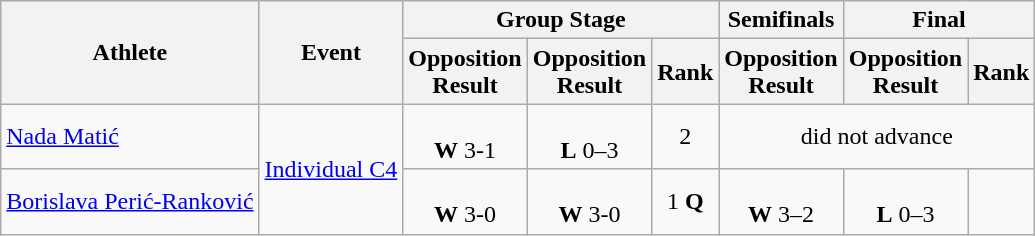<table class=wikitable>
<tr>
<th rowspan="2">Athlete</th>
<th rowspan="2">Event</th>
<th colspan="3">Group Stage</th>
<th>Semifinals</th>
<th colspan="2">Final</th>
</tr>
<tr>
<th>Opposition<br>Result</th>
<th>Opposition<br>Result</th>
<th>Rank</th>
<th>Opposition<br>Result</th>
<th>Opposition<br>Result</th>
<th>Rank</th>
</tr>
<tr align=center>
<td align=left><a href='#'>Nada Matić</a></td>
<td align=left rowspan=2><a href='#'>Individual C4</a></td>
<td><br><strong>W</strong> 3-1</td>
<td><br><strong>L</strong> 0–3</td>
<td>2</td>
<td colspan=3>did not advance</td>
</tr>
<tr align=center>
<td align=left><a href='#'>Borislava Perić-Ranković</a></td>
<td><br><strong>W</strong> 3-0</td>
<td><br><strong>W</strong> 3-0</td>
<td>1 <strong>Q</strong></td>
<td><br><strong>W</strong> 3–2</td>
<td><br><strong>L</strong> 0–3</td>
<td></td>
</tr>
</table>
